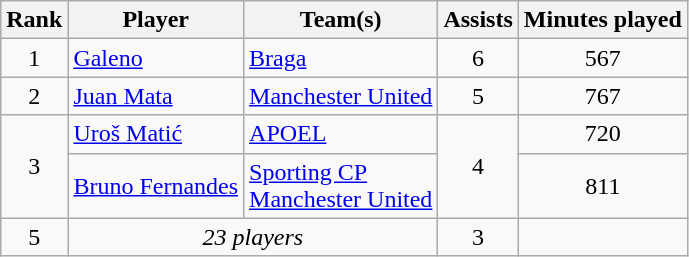<table class="wikitable" style="text-align:center">
<tr>
<th>Rank</th>
<th>Player</th>
<th>Team(s)</th>
<th>Assists</th>
<th>Minutes played</th>
</tr>
<tr>
<td>1</td>
<td align=left> <a href='#'>Galeno</a></td>
<td align=left> <a href='#'>Braga</a></td>
<td>6</td>
<td>567</td>
</tr>
<tr>
<td>2</td>
<td align=left> <a href='#'>Juan Mata</a></td>
<td align=left> <a href='#'>Manchester United</a></td>
<td>5</td>
<td>767</td>
</tr>
<tr>
<td rowspan="2">3</td>
<td align=left> <a href='#'>Uroš Matić</a></td>
<td align=left> <a href='#'>APOEL</a></td>
<td rowspan="2">4</td>
<td>720</td>
</tr>
<tr>
<td align=left> <a href='#'>Bruno Fernandes</a></td>
<td align=left> <a href='#'>Sporting CP</a><br> <a href='#'>Manchester United</a></td>
<td>811</td>
</tr>
<tr>
<td>5</td>
<td colspan="2"><em>23 players</em></td>
<td>3</td>
<td></td>
</tr>
</table>
